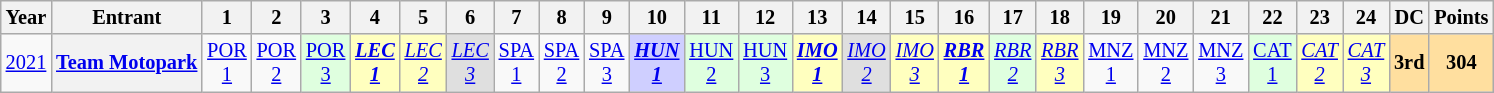<table class="wikitable" style="text-align:center; font-size:85%;">
<tr>
<th>Year</th>
<th>Entrant</th>
<th>1</th>
<th>2</th>
<th>3</th>
<th>4</th>
<th>5</th>
<th>6</th>
<th>7</th>
<th>8</th>
<th>9</th>
<th>10</th>
<th>11</th>
<th>12</th>
<th>13</th>
<th>14</th>
<th>15</th>
<th>16</th>
<th>17</th>
<th>18</th>
<th>19</th>
<th>20</th>
<th>21</th>
<th>22</th>
<th>23</th>
<th>24</th>
<th>DC</th>
<th>Points</th>
</tr>
<tr>
<td><a href='#'>2021</a></td>
<th nowrap><a href='#'>Team Motopark</a></th>
<td><a href='#'>POR<br>1</a><br></td>
<td><a href='#'>POR<br>2</a><br></td>
<td style="background:#DFFFDF;"><a href='#'>POR<br>3</a><br></td>
<td style="background:#FFFFBF;"><strong><em><a href='#'>LEC<br>1</a></em></strong><br></td>
<td style="background:#FFFFBF;"><em><a href='#'>LEC<br>2</a></em><br></td>
<td style="background:#DFDFDF;"><em><a href='#'>LEC<br>3</a></em><br></td>
<td><a href='#'>SPA<br>1</a></td>
<td><a href='#'>SPA<br>2</a></td>
<td><a href='#'>SPA<br>3</a></td>
<td style="background:#CFCFFF;"><strong><em><a href='#'>HUN<br>1</a></em></strong><br></td>
<td style="background:#DFFFDF;"><a href='#'>HUN<br>2</a><br></td>
<td style="background:#DFFFDF;"><a href='#'>HUN<br>3</a><br></td>
<td style="background:#FFFFBF;"><strong><em><a href='#'>IMO<br>1</a></em></strong><br></td>
<td style="background:#DFDFDF;"><em><a href='#'>IMO<br>2</a></em><br></td>
<td style="background:#FFFFBF;"><em><a href='#'>IMO<br>3</a></em><br></td>
<td style="background:#FFFFBF;"><strong><em><a href='#'>RBR<br>1</a></em></strong><br></td>
<td style="background:#DFFFDF;"><em><a href='#'>RBR<br>2</a></em><br></td>
<td style="background:#FFFFBF;"><em><a href='#'>RBR<br>3</a></em><br></td>
<td><a href='#'>MNZ<br>1</a></td>
<td><a href='#'>MNZ<br>2</a></td>
<td><a href='#'>MNZ<br>3</a></td>
<td style="background:#DFFFDF;"><a href='#'>CAT<br>1</a><br></td>
<td style="background:#FFFFBF;"><em><a href='#'>CAT<br>2</a></em><br></td>
<td style="background:#FFFFBF;"><em><a href='#'>CAT<br>3</a></em><br></td>
<th style="background:#FFDF9F;">3rd</th>
<th style="background:#FFDF9F;">304</th>
</tr>
</table>
